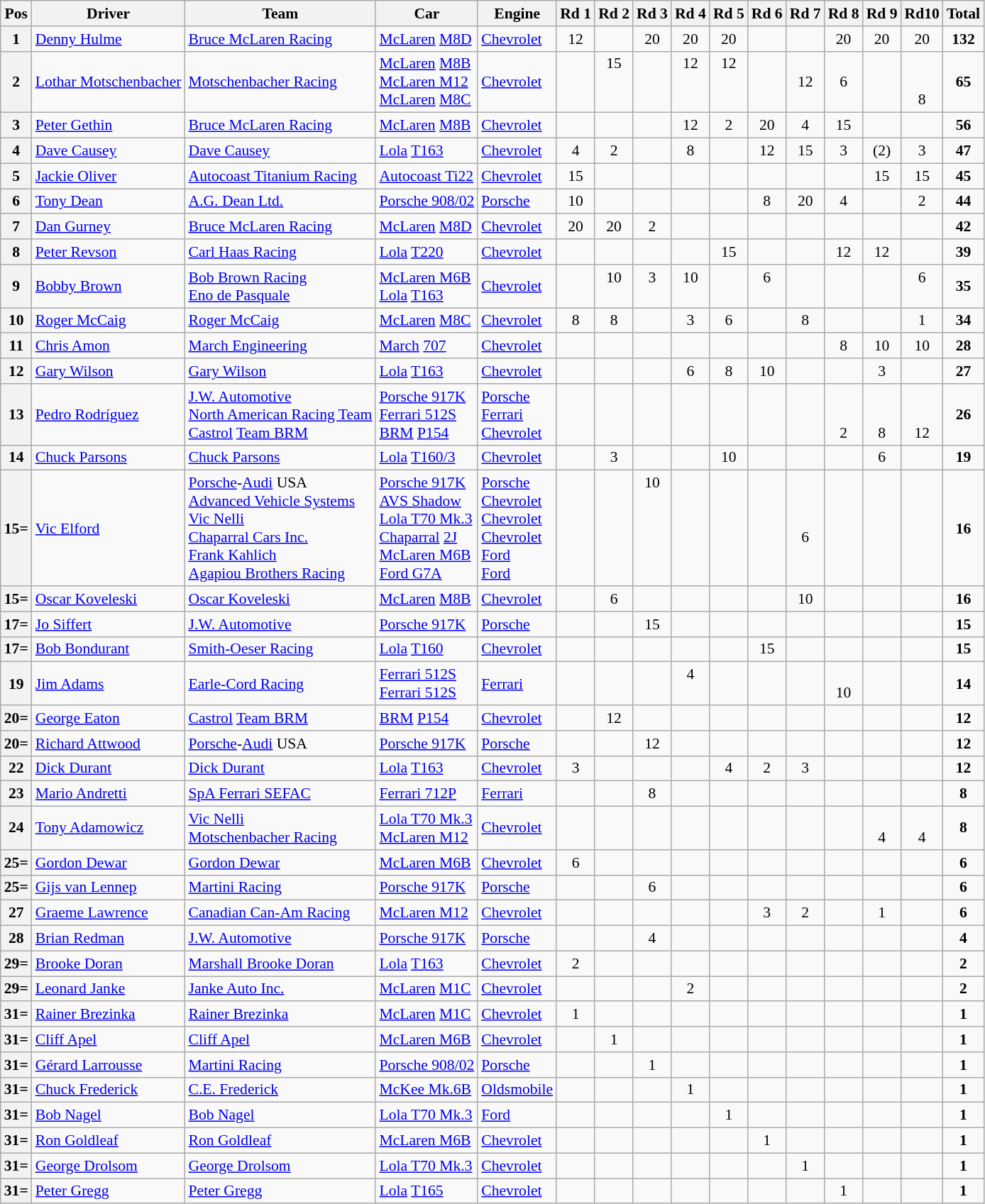<table class="wikitable" style="font-size: 90%;">
<tr>
<th>Pos</th>
<th>Driver</th>
<th>Team</th>
<th>Car</th>
<th>Engine</th>
<th>Rd 1</th>
<th>Rd 2</th>
<th>Rd 3</th>
<th>Rd 4</th>
<th>Rd 5</th>
<th>Rd 6</th>
<th>Rd 7</th>
<th>Rd 8</th>
<th>Rd 9</th>
<th>Rd10</th>
<th>Total</th>
</tr>
<tr>
<th>1</th>
<td> <a href='#'>Denny Hulme</a></td>
<td> <a href='#'>Bruce McLaren Racing</a></td>
<td><a href='#'>McLaren</a> <a href='#'>M8D</a></td>
<td><a href='#'>Chevrolet</a></td>
<td align="center">12</td>
<td></td>
<td align="center">20</td>
<td align="center">20</td>
<td align="center">20</td>
<td></td>
<td></td>
<td align="center">20</td>
<td align="center">20</td>
<td align="center">20</td>
<td align="center"><strong>132</strong></td>
</tr>
<tr>
<th>2</th>
<td> <a href='#'>Lothar Motschenbacher</a></td>
<td> <a href='#'>Motschenbacher Racing</a></td>
<td><a href='#'>McLaren</a> <a href='#'>M8B</a><br><a href='#'>McLaren M12</a><br><a href='#'>McLaren</a> <a href='#'>M8C</a></td>
<td><a href='#'>Chevrolet</a></td>
<td></td>
<td align="center">15<br> <br> </td>
<td></td>
<td align="center">12<br> <br> </td>
<td align="center">12<br> <br> </td>
<td></td>
<td align="center"> <br>12<br> </td>
<td align="center"> <br>6<br> </td>
<td></td>
<td align="center"> <br> <br>8</td>
<td align="center"><strong>65</strong></td>
</tr>
<tr>
<th>3</th>
<td> <a href='#'>Peter Gethin</a></td>
<td> <a href='#'>Bruce McLaren Racing</a></td>
<td><a href='#'>McLaren</a> <a href='#'>M8B</a></td>
<td><a href='#'>Chevrolet</a></td>
<td></td>
<td></td>
<td></td>
<td align="center">12</td>
<td align="center">2</td>
<td align="center">20</td>
<td align="center">4</td>
<td align="center">15</td>
<td></td>
<td></td>
<td align="center"><strong>56</strong></td>
</tr>
<tr>
<th>4</th>
<td> <a href='#'>Dave Causey</a></td>
<td> <a href='#'>Dave Causey</a></td>
<td><a href='#'>Lola</a> <a href='#'>T163</a></td>
<td><a href='#'>Chevrolet</a></td>
<td align="center">4</td>
<td align="center">2</td>
<td></td>
<td align="center">8</td>
<td></td>
<td align="center">12</td>
<td align="center">15</td>
<td align="center">3</td>
<td align="center">(2)</td>
<td align="center">3</td>
<td align="center"><strong>47</strong></td>
</tr>
<tr>
<th>5</th>
<td> <a href='#'>Jackie Oliver</a></td>
<td> <a href='#'>Autocoast Titanium Racing</a></td>
<td><a href='#'>Autocoast Ti22</a></td>
<td><a href='#'>Chevrolet</a></td>
<td align="center">15</td>
<td></td>
<td></td>
<td></td>
<td></td>
<td></td>
<td></td>
<td></td>
<td align="center">15</td>
<td align="center">15</td>
<td align="center"><strong>45</strong></td>
</tr>
<tr>
<th>6</th>
<td> <a href='#'>Tony Dean</a></td>
<td> <a href='#'>A.G. Dean Ltd.</a></td>
<td><a href='#'>Porsche 908/02</a></td>
<td><a href='#'>Porsche</a></td>
<td align="center">10</td>
<td></td>
<td></td>
<td></td>
<td></td>
<td align="center">8</td>
<td align="center">20</td>
<td align="center">4</td>
<td></td>
<td align="center">2</td>
<td align="center"><strong>44</strong></td>
</tr>
<tr>
<th>7</th>
<td> <a href='#'>Dan Gurney</a></td>
<td> <a href='#'>Bruce McLaren Racing</a></td>
<td><a href='#'>McLaren</a> <a href='#'>M8D</a></td>
<td><a href='#'>Chevrolet</a></td>
<td align="center">20</td>
<td align="center">20</td>
<td align="center">2</td>
<td></td>
<td></td>
<td></td>
<td></td>
<td></td>
<td></td>
<td></td>
<td align="center"><strong>42</strong></td>
</tr>
<tr>
<th>8</th>
<td> <a href='#'>Peter Revson</a></td>
<td> <a href='#'>Carl Haas Racing</a></td>
<td><a href='#'>Lola</a> <a href='#'>T220</a></td>
<td><a href='#'>Chevrolet</a></td>
<td></td>
<td></td>
<td></td>
<td></td>
<td align="center">15</td>
<td></td>
<td></td>
<td align="center">12</td>
<td align="center">12</td>
<td></td>
<td align="center"><strong>39</strong></td>
</tr>
<tr>
<th>9</th>
<td> <a href='#'>Bobby Brown</a></td>
<td> <a href='#'>Bob Brown Racing</a><br> <a href='#'>Eno de Pasquale</a></td>
<td><a href='#'>McLaren M6B</a><br><a href='#'>Lola</a> <a href='#'>T163</a></td>
<td><a href='#'>Chevrolet</a></td>
<td></td>
<td align="center">10<br> </td>
<td align="center">3<br> </td>
<td align="center">10<br> </td>
<td></td>
<td align="center">6<br> </td>
<td></td>
<td></td>
<td></td>
<td align="center">6<br> </td>
<td align="center"><strong>35</strong></td>
</tr>
<tr>
<th>10</th>
<td> <a href='#'>Roger McCaig</a></td>
<td> <a href='#'>Roger McCaig</a></td>
<td><a href='#'>McLaren</a> <a href='#'>M8C</a></td>
<td><a href='#'>Chevrolet</a></td>
<td align="center">8</td>
<td align="center">8</td>
<td></td>
<td align="center">3</td>
<td align="center">6</td>
<td></td>
<td align="center">8</td>
<td></td>
<td></td>
<td align="center">1</td>
<td align="center"><strong>34</strong></td>
</tr>
<tr>
<th>11</th>
<td> <a href='#'>Chris Amon</a></td>
<td> <a href='#'>March Engineering</a></td>
<td><a href='#'>March</a> <a href='#'>707</a></td>
<td><a href='#'>Chevrolet</a></td>
<td></td>
<td></td>
<td></td>
<td></td>
<td></td>
<td></td>
<td></td>
<td align="center">8</td>
<td align="center">10</td>
<td align="center">10</td>
<td align="center"><strong>28</strong></td>
</tr>
<tr>
<th>12</th>
<td> <a href='#'>Gary Wilson</a></td>
<td> <a href='#'>Gary Wilson</a></td>
<td><a href='#'>Lola</a> <a href='#'>T163</a></td>
<td><a href='#'>Chevrolet</a></td>
<td></td>
<td></td>
<td></td>
<td align="center">6</td>
<td align="center">8</td>
<td align="center">10</td>
<td></td>
<td></td>
<td align="center">3</td>
<td></td>
<td align="center"><strong>27</strong></td>
</tr>
<tr>
<th>13</th>
<td> <a href='#'>Pedro Rodríguez</a></td>
<td> <a href='#'>J.W. Automotive</a><br> <a href='#'>North American Racing Team</a><br> <a href='#'>Castrol</a> <a href='#'>Team BRM</a></td>
<td><a href='#'>Porsche 917K</a><br><a href='#'>Ferrari 512S</a><br><a href='#'>BRM</a> <a href='#'>P154</a></td>
<td><a href='#'>Porsche</a><br><a href='#'>Ferrari</a><br><a href='#'>Chevrolet</a></td>
<td></td>
<td></td>
<td></td>
<td></td>
<td></td>
<td></td>
<td></td>
<td align="center"> <br> <br>2</td>
<td align="center"> <br> <br>8</td>
<td align="center"> <br> <br>12</td>
<td align="center"><strong>26</strong></td>
</tr>
<tr>
<th>14</th>
<td> <a href='#'>Chuck Parsons</a></td>
<td> <a href='#'>Chuck Parsons</a></td>
<td><a href='#'>Lola</a> <a href='#'>T160/3</a></td>
<td><a href='#'>Chevrolet</a></td>
<td></td>
<td align="center">3</td>
<td></td>
<td></td>
<td align="center">10</td>
<td></td>
<td></td>
<td></td>
<td align="center">6</td>
<td></td>
<td align="center"><strong>19</strong></td>
</tr>
<tr>
<th>15=</th>
<td> <a href='#'>Vic Elford</a></td>
<td> <a href='#'>Porsche</a>-<a href='#'>Audi</a> USA<br> <a href='#'>Advanced Vehicle Systems</a><br> <a href='#'>Vic Nelli</a><br> <a href='#'>Chaparral Cars Inc.</a><br> <a href='#'>Frank Kahlich</a><br> <a href='#'>Agapiou Brothers Racing</a></td>
<td><a href='#'>Porsche 917K</a><br><a href='#'>AVS Shadow</a><br><a href='#'>Lola T70 Mk.3</a><br><a href='#'>Chaparral</a> <a href='#'>2J</a><br><a href='#'>McLaren M6B</a><br><a href='#'>Ford G7A</a></td>
<td><a href='#'>Porsche</a><br><a href='#'>Chevrolet</a><br><a href='#'>Chevrolet</a><br><a href='#'>Chevrolet</a><br><a href='#'>Ford</a><br><a href='#'>Ford</a></td>
<td></td>
<td></td>
<td align="center">10<br> <br> <br> <br> <br> </td>
<td></td>
<td></td>
<td></td>
<td align="center"> <br> <br> <br>6<br> <br> </td>
<td></td>
<td></td>
<td></td>
<td align="center"><strong>16</strong></td>
</tr>
<tr>
<th>15=</th>
<td> <a href='#'>Oscar Koveleski</a></td>
<td> <a href='#'>Oscar Koveleski</a></td>
<td><a href='#'>McLaren</a> <a href='#'>M8B</a></td>
<td><a href='#'>Chevrolet</a></td>
<td></td>
<td align="center">6</td>
<td></td>
<td></td>
<td></td>
<td></td>
<td align="center">10</td>
<td></td>
<td></td>
<td></td>
<td align="center"><strong>16</strong></td>
</tr>
<tr>
<th>17=</th>
<td> <a href='#'>Jo Siffert</a></td>
<td> <a href='#'>J.W. Automotive</a></td>
<td><a href='#'>Porsche 917K</a></td>
<td><a href='#'>Porsche</a></td>
<td></td>
<td></td>
<td align="center">15</td>
<td></td>
<td></td>
<td></td>
<td></td>
<td></td>
<td></td>
<td></td>
<td align="center"><strong>15</strong></td>
</tr>
<tr>
<th>17=</th>
<td> <a href='#'>Bob Bondurant</a></td>
<td> <a href='#'>Smith-Oeser Racing</a></td>
<td><a href='#'>Lola</a> <a href='#'>T160</a></td>
<td><a href='#'>Chevrolet</a></td>
<td></td>
<td></td>
<td></td>
<td></td>
<td></td>
<td align="center">15</td>
<td></td>
<td></td>
<td></td>
<td></td>
<td align="center"><strong>15</strong></td>
</tr>
<tr>
<th>19</th>
<td> <a href='#'>Jim Adams</a></td>
<td> <a href='#'>Earle-Cord Racing</a></td>
<td><a href='#'>Ferrari 512S</a><br><a href='#'>Ferrari 512S</a></td>
<td><a href='#'>Ferrari</a></td>
<td></td>
<td></td>
<td></td>
<td align="center">4<br> </td>
<td></td>
<td></td>
<td></td>
<td align="center"> <br>10</td>
<td></td>
<td></td>
<td align="center"><strong>14</strong></td>
</tr>
<tr>
<th>20=</th>
<td> <a href='#'>George Eaton</a></td>
<td> <a href='#'>Castrol</a> <a href='#'>Team BRM</a></td>
<td><a href='#'>BRM</a> <a href='#'>P154</a></td>
<td><a href='#'>Chevrolet</a></td>
<td></td>
<td align="center">12</td>
<td></td>
<td></td>
<td></td>
<td></td>
<td></td>
<td></td>
<td></td>
<td></td>
<td align="center"><strong>12</strong></td>
</tr>
<tr>
<th>20=</th>
<td> <a href='#'>Richard Attwood</a></td>
<td> <a href='#'>Porsche</a>-<a href='#'>Audi</a> USA</td>
<td><a href='#'>Porsche 917K</a></td>
<td><a href='#'>Porsche</a></td>
<td></td>
<td></td>
<td align="center">12</td>
<td></td>
<td></td>
<td></td>
<td></td>
<td></td>
<td></td>
<td></td>
<td align="center"><strong>12</strong></td>
</tr>
<tr>
<th>22</th>
<td> <a href='#'>Dick Durant</a></td>
<td> <a href='#'>Dick Durant</a></td>
<td><a href='#'>Lola</a> <a href='#'>T163</a></td>
<td><a href='#'>Chevrolet</a></td>
<td align="center">3</td>
<td></td>
<td></td>
<td></td>
<td align="center">4</td>
<td align="center">2</td>
<td align="center">3</td>
<td></td>
<td></td>
<td></td>
<td align="center"><strong>12</strong></td>
</tr>
<tr>
<th>23</th>
<td> <a href='#'>Mario Andretti</a></td>
<td> <a href='#'>SpA Ferrari SEFAC</a></td>
<td><a href='#'>Ferrari 712P</a></td>
<td><a href='#'>Ferrari</a></td>
<td></td>
<td></td>
<td align="center">8</td>
<td></td>
<td></td>
<td></td>
<td></td>
<td></td>
<td></td>
<td></td>
<td align="center"><strong>8</strong></td>
</tr>
<tr>
<th>24</th>
<td> <a href='#'>Tony Adamowicz</a></td>
<td> <a href='#'>Vic Nelli</a><br> <a href='#'>Motschenbacher Racing</a></td>
<td><a href='#'>Lola T70 Mk.3</a><br><a href='#'>McLaren M12</a></td>
<td><a href='#'>Chevrolet</a></td>
<td></td>
<td></td>
<td></td>
<td></td>
<td></td>
<td></td>
<td></td>
<td></td>
<td align="center"> <br>4</td>
<td align="center"> <br>4</td>
<td align="center"><strong>8</strong></td>
</tr>
<tr>
<th>25=</th>
<td> <a href='#'>Gordon Dewar</a></td>
<td> <a href='#'>Gordon Dewar</a></td>
<td><a href='#'>McLaren M6B</a></td>
<td><a href='#'>Chevrolet</a></td>
<td align="center">6</td>
<td></td>
<td></td>
<td></td>
<td></td>
<td></td>
<td></td>
<td></td>
<td></td>
<td></td>
<td align="center"><strong>6</strong></td>
</tr>
<tr>
<th>25=</th>
<td> <a href='#'>Gijs van Lennep</a></td>
<td> <a href='#'>Martini Racing</a></td>
<td><a href='#'>Porsche 917K</a></td>
<td><a href='#'>Porsche</a></td>
<td></td>
<td></td>
<td align="center">6</td>
<td></td>
<td></td>
<td></td>
<td></td>
<td></td>
<td></td>
<td></td>
<td align="center"><strong>6</strong></td>
</tr>
<tr>
<th>27</th>
<td> <a href='#'>Graeme Lawrence</a></td>
<td> <a href='#'>Canadian Can-Am Racing</a></td>
<td><a href='#'>McLaren M12</a></td>
<td><a href='#'>Chevrolet</a></td>
<td></td>
<td></td>
<td></td>
<td></td>
<td></td>
<td align="center">3</td>
<td align="center">2</td>
<td></td>
<td align="center">1</td>
<td></td>
<td align="center"><strong>6</strong></td>
</tr>
<tr>
<th>28</th>
<td> <a href='#'>Brian Redman</a></td>
<td> <a href='#'>J.W. Automotive</a></td>
<td><a href='#'>Porsche 917K</a></td>
<td><a href='#'>Porsche</a></td>
<td></td>
<td></td>
<td align="center">4</td>
<td></td>
<td></td>
<td></td>
<td></td>
<td></td>
<td></td>
<td></td>
<td align="center"><strong>4</strong></td>
</tr>
<tr>
<th>29=</th>
<td> <a href='#'>Brooke Doran</a></td>
<td> <a href='#'>Marshall Brooke Doran</a></td>
<td><a href='#'>Lola</a> <a href='#'>T163</a></td>
<td><a href='#'>Chevrolet</a></td>
<td align="center">2</td>
<td></td>
<td></td>
<td></td>
<td></td>
<td></td>
<td></td>
<td></td>
<td></td>
<td></td>
<td align="center"><strong>2</strong></td>
</tr>
<tr>
<th>29=</th>
<td> <a href='#'>Leonard Janke</a></td>
<td> <a href='#'>Janke Auto Inc.</a></td>
<td><a href='#'>McLaren</a> <a href='#'>M1C</a></td>
<td><a href='#'>Chevrolet</a></td>
<td></td>
<td></td>
<td></td>
<td align="center">2</td>
<td></td>
<td></td>
<td></td>
<td></td>
<td></td>
<td></td>
<td align="center"><strong>2</strong></td>
</tr>
<tr>
<th>31=</th>
<td> <a href='#'>Rainer Brezinka</a></td>
<td> <a href='#'>Rainer Brezinka</a></td>
<td><a href='#'>McLaren</a> <a href='#'>M1C</a></td>
<td><a href='#'>Chevrolet</a></td>
<td align="center">1</td>
<td></td>
<td></td>
<td></td>
<td></td>
<td></td>
<td></td>
<td></td>
<td></td>
<td></td>
<td align="center"><strong>1</strong></td>
</tr>
<tr>
<th>31=</th>
<td> <a href='#'>Cliff Apel</a></td>
<td> <a href='#'>Cliff Apel</a></td>
<td><a href='#'>McLaren M6B</a></td>
<td><a href='#'>Chevrolet</a></td>
<td></td>
<td align="center">1</td>
<td></td>
<td></td>
<td></td>
<td></td>
<td></td>
<td></td>
<td></td>
<td></td>
<td align="center"><strong>1</strong></td>
</tr>
<tr>
<th>31=</th>
<td> <a href='#'>Gérard Larrousse</a></td>
<td> <a href='#'>Martini Racing</a></td>
<td><a href='#'>Porsche 908/02</a></td>
<td><a href='#'>Porsche</a></td>
<td></td>
<td></td>
<td align="center">1</td>
<td></td>
<td></td>
<td></td>
<td></td>
<td></td>
<td></td>
<td></td>
<td align="center"><strong>1</strong></td>
</tr>
<tr>
<th>31=</th>
<td> <a href='#'>Chuck Frederick</a></td>
<td> <a href='#'>C.E. Frederick</a></td>
<td><a href='#'>McKee Mk.6B</a></td>
<td><a href='#'>Oldsmobile</a></td>
<td></td>
<td></td>
<td></td>
<td align="center">1</td>
<td></td>
<td></td>
<td></td>
<td></td>
<td></td>
<td></td>
<td align="center"><strong>1</strong></td>
</tr>
<tr>
<th>31=</th>
<td> <a href='#'>Bob Nagel</a></td>
<td> <a href='#'>Bob Nagel</a></td>
<td><a href='#'>Lola T70 Mk.3</a></td>
<td><a href='#'>Ford</a></td>
<td></td>
<td></td>
<td></td>
<td></td>
<td align="center">1</td>
<td></td>
<td></td>
<td></td>
<td></td>
<td></td>
<td align="center"><strong>1</strong></td>
</tr>
<tr>
<th>31=</th>
<td> <a href='#'>Ron Goldleaf</a></td>
<td> <a href='#'>Ron Goldleaf</a></td>
<td><a href='#'>McLaren M6B</a></td>
<td><a href='#'>Chevrolet</a></td>
<td></td>
<td></td>
<td></td>
<td></td>
<td></td>
<td align="center">1</td>
<td></td>
<td></td>
<td></td>
<td></td>
<td align="center"><strong>1</strong></td>
</tr>
<tr>
<th>31=</th>
<td> <a href='#'>George Drolsom</a></td>
<td> <a href='#'>George Drolsom</a></td>
<td><a href='#'>Lola T70 Mk.3</a></td>
<td><a href='#'>Chevrolet</a></td>
<td></td>
<td></td>
<td></td>
<td></td>
<td></td>
<td></td>
<td align="center">1</td>
<td></td>
<td></td>
<td></td>
<td align="center"><strong>1</strong></td>
</tr>
<tr>
<th>31=</th>
<td> <a href='#'>Peter Gregg</a></td>
<td> <a href='#'>Peter Gregg</a></td>
<td><a href='#'>Lola</a> <a href='#'>T165</a></td>
<td><a href='#'>Chevrolet</a></td>
<td></td>
<td></td>
<td></td>
<td></td>
<td></td>
<td></td>
<td></td>
<td align="center">1</td>
<td></td>
<td></td>
<td align="center"><strong>1</strong></td>
</tr>
</table>
